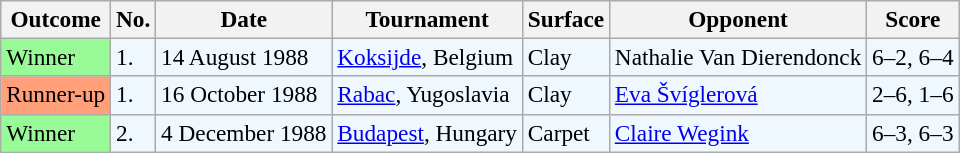<table class="sortable wikitable" style=font-size:97%>
<tr>
<th>Outcome</th>
<th>No.</th>
<th>Date</th>
<th>Tournament</th>
<th>Surface</th>
<th>Opponent</th>
<th>Score</th>
</tr>
<tr style="background:#f0f8ff;">
<td bgcolor=98FB98>Winner</td>
<td>1.</td>
<td>14 August 1988</td>
<td><a href='#'>Koksijde</a>, Belgium</td>
<td>Clay</td>
<td> Nathalie Van Dierendonck</td>
<td>6–2, 6–4</td>
</tr>
<tr style="background:#f0f8ff;">
<td style="background:#ffa07a;">Runner-up</td>
<td>1.</td>
<td>16 October 1988</td>
<td><a href='#'>Rabac</a>, Yugoslavia</td>
<td>Clay</td>
<td> <a href='#'>Eva Švíglerová</a></td>
<td>2–6, 1–6</td>
</tr>
<tr style="background:#f0f8ff;">
<td bgcolor=98FB98>Winner</td>
<td>2.</td>
<td>4 December 1988</td>
<td><a href='#'>Budapest</a>, Hungary</td>
<td>Carpet</td>
<td> <a href='#'>Claire Wegink</a></td>
<td>6–3, 6–3</td>
</tr>
</table>
